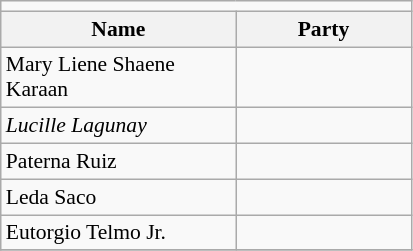<table class=wikitable style="font-size:90%">
<tr>
<td colspan=4 bgcolor=></td>
</tr>
<tr>
<th width=150px>Name</th>
<th colspan=2 width=110px>Party</th>
</tr>
<tr>
<td>Mary Liene Shaene Karaan</td>
<td></td>
</tr>
<tr>
<td><em>Lucille Lagunay</em></td>
<td></td>
</tr>
<tr>
<td>Paterna Ruiz</td>
<td></td>
</tr>
<tr>
<td>Leda Saco</td>
<td></td>
</tr>
<tr>
<td>Eutorgio Telmo Jr.</td>
<td></td>
</tr>
<tr>
</tr>
</table>
